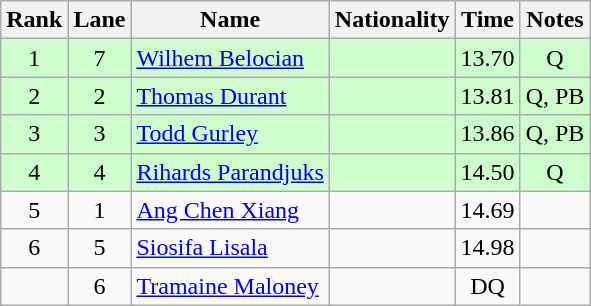<table class="wikitable sortable" style="text-align:center">
<tr>
<th>Rank</th>
<th>Lane</th>
<th>Name</th>
<th>Nationality</th>
<th>Time</th>
<th>Notes</th>
</tr>
<tr bgcolor=ccffcc>
<td>1</td>
<td>7</td>
<td align=left><a href='#'>Wilhem Belocian</a></td>
<td align=left></td>
<td>13.70</td>
<td>Q</td>
</tr>
<tr bgcolor=ccffcc>
<td>2</td>
<td>2</td>
<td align=left><a href='#'>Thomas Durant</a></td>
<td align=left></td>
<td>13.81</td>
<td>Q, PB</td>
</tr>
<tr bgcolor=ccffcc>
<td>3</td>
<td>3</td>
<td align=left><a href='#'>Todd Gurley</a></td>
<td align=left></td>
<td>13.86</td>
<td>Q, PB</td>
</tr>
<tr bgcolor=ccffcc>
<td>4</td>
<td>4</td>
<td align=left><a href='#'>Rihards Parandjuks</a></td>
<td align=left></td>
<td>14.50</td>
<td>Q</td>
</tr>
<tr>
<td>5</td>
<td>1</td>
<td align=left><a href='#'>Ang Chen Xiang</a></td>
<td align=left></td>
<td>14.69</td>
<td></td>
</tr>
<tr>
<td>6</td>
<td>5</td>
<td align=left><a href='#'>Siosifa Lisala</a></td>
<td align=left></td>
<td>14.98</td>
<td></td>
</tr>
<tr>
<td></td>
<td>6</td>
<td align=left><a href='#'>Tramaine Maloney</a></td>
<td align=left></td>
<td>DQ</td>
<td></td>
</tr>
</table>
